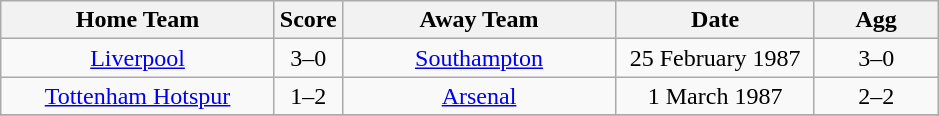<table class="wikitable" style="text-align:center;">
<tr>
<th width=175>Home Team</th>
<th width=20>Score</th>
<th width=175>Away Team</th>
<th width= 125>Date</th>
<th width= 75>Agg</th>
</tr>
<tr>
<td><a href='#'>Liverpool</a></td>
<td>3–0</td>
<td><a href='#'>Southampton</a></td>
<td>25 February 1987</td>
<td>3–0</td>
</tr>
<tr>
<td><a href='#'>Tottenham Hotspur</a></td>
<td>1–2</td>
<td><a href='#'>Arsenal</a></td>
<td>1 March 1987</td>
<td>2–2</td>
</tr>
<tr>
</tr>
</table>
